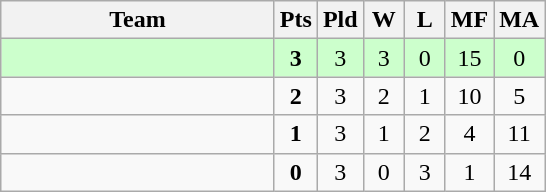<table class=wikitable style="text-align:center">
<tr>
<th width=175>Team</th>
<th width=20>Pts</th>
<th width=20>Pld</th>
<th width=20>W</th>
<th width=20>L</th>
<th width=20>MF</th>
<th width=20>MA</th>
</tr>
<tr bgcolor=#ccffcc>
<td style="text-align:left"></td>
<td><strong>3</strong></td>
<td>3</td>
<td>3</td>
<td>0</td>
<td>15</td>
<td>0</td>
</tr>
<tr>
<td style="text-align:left"></td>
<td><strong>2</strong></td>
<td>3</td>
<td>2</td>
<td>1</td>
<td>10</td>
<td>5</td>
</tr>
<tr>
<td style="text-align:left"></td>
<td><strong>1</strong></td>
<td>3</td>
<td>1</td>
<td>2</td>
<td>4</td>
<td>11</td>
</tr>
<tr>
<td style="text-align:left"></td>
<td><strong>0</strong></td>
<td>3</td>
<td>0</td>
<td>3</td>
<td>1</td>
<td>14</td>
</tr>
</table>
